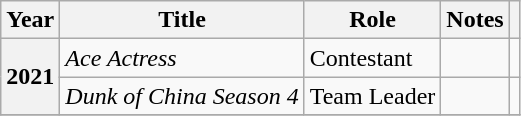<table class="wikitable sortable plainrowheaders">
<tr>
<th scope="col">Year</th>
<th scope="col">Title</th>
<th scope="col">Role</th>
<th scope="col">Notes</th>
<th scope="col" class="unsortable"></th>
</tr>
<tr>
<th scope="row" rowspan="2">2021</th>
<td><em>Ace Actress</em></td>
<td>Contestant</td>
<td></td>
<td></td>
</tr>
<tr>
<td><em>Dunk of China Season 4</em></td>
<td>Team Leader</td>
<td></td>
<td></td>
</tr>
<tr>
</tr>
</table>
